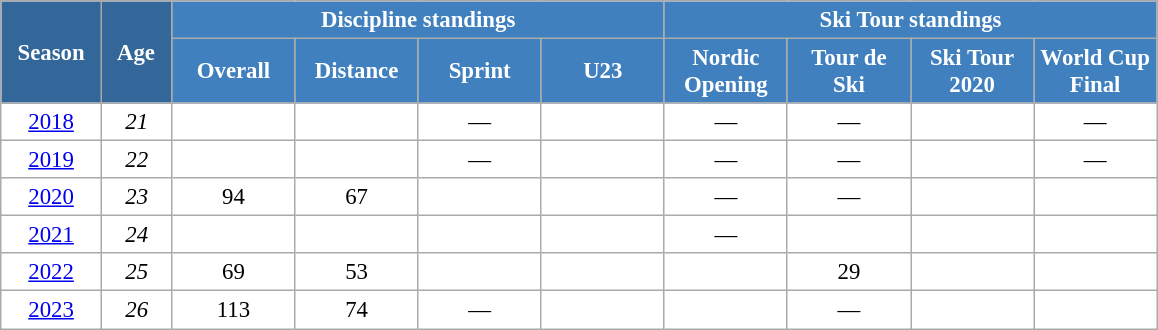<table class="wikitable" style="font-size:95%; text-align:center; border:grey solid 1px; border-collapse:collapse; background:#ffffff;">
<tr>
<th style="background-color:#369; color:white; width:60px;" rowspan="2"> Season </th>
<th style="background-color:#369; color:white; width:40px;" rowspan="2"> Age </th>
<th style="background-color:#4180be; color:white;" colspan="4">Discipline standings</th>
<th style="background-color:#4180be; color:white;" colspan="4">Ski Tour standings</th>
</tr>
<tr>
<th style="background-color:#4180be; color:white; width:75px;">Overall</th>
<th style="background-color:#4180be; color:white; width:75px;">Distance</th>
<th style="background-color:#4180be; color:white; width:75px;">Sprint</th>
<th style="background-color:#4180be; color:white; width:75px;">U23</th>
<th style="background-color:#4180be; color:white; width:75px;">Nordic<br>Opening</th>
<th style="background-color:#4180be; color:white; width:75px;">Tour de<br>Ski</th>
<th style="background-color:#4180be; color:white; width:75px;">Ski Tour<br>2020</th>
<th style="background-color:#4180be; color:white; width:75px;">World Cup<br>Final</th>
</tr>
<tr>
<td><a href='#'>2018</a></td>
<td><em>21</em></td>
<td></td>
<td></td>
<td>—</td>
<td></td>
<td>—</td>
<td>—</td>
<td></td>
<td>—</td>
</tr>
<tr>
<td><a href='#'>2019</a></td>
<td><em>22</em></td>
<td></td>
<td></td>
<td>—</td>
<td></td>
<td>—</td>
<td>—</td>
<td></td>
<td>—</td>
</tr>
<tr>
<td><a href='#'>2020</a></td>
<td><em>23</em></td>
<td>94</td>
<td>67</td>
<td></td>
<td></td>
<td>—</td>
<td>—</td>
<td></td>
<td></td>
</tr>
<tr>
<td><a href='#'>2021</a></td>
<td><em>24</em></td>
<td></td>
<td></td>
<td></td>
<td></td>
<td>—</td>
<td></td>
<td></td>
<td></td>
</tr>
<tr>
<td><a href='#'>2022</a></td>
<td><em>25</em></td>
<td>69</td>
<td>53</td>
<td></td>
<td></td>
<td></td>
<td>29</td>
<td></td>
<td></td>
</tr>
<tr>
<td><a href='#'>2023</a></td>
<td><em>26</em></td>
<td>113</td>
<td>74</td>
<td>—</td>
<td></td>
<td></td>
<td>—</td>
<td></td>
<td></td>
</tr>
</table>
